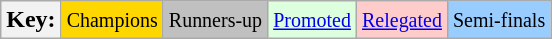<table class="wikitable" align="left">
<tr>
<th>Key:</th>
<td bgcolor="gold"><small>Champions</small></td>
<td bgcolor="silver"><small>Runners-up</small></td>
<td bgcolor="#DDFFDD"><small><a href='#'>Promoted</a></small></td>
<td bgcolor="#FFCCCC"><small><a href='#'>Relegated</a></small></td>
<td bgcolor="#9acdff"><small>Semi-finals</small></td>
</tr>
</table>
